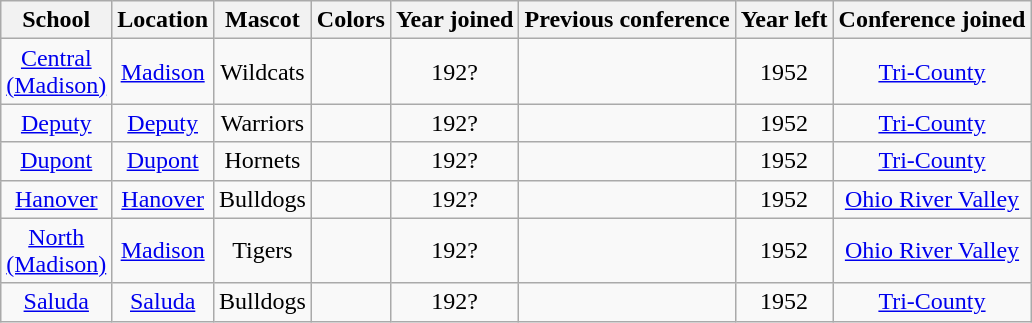<table class="wikitable" style="text-align:center;">
<tr>
<th>School</th>
<th>Location</th>
<th>Mascot</th>
<th>Colors</th>
<th>Year joined</th>
<th>Previous conference</th>
<th>Year left</th>
<th>Conference joined</th>
</tr>
<tr>
<td><a href='#'>Central <br> (Madison)</a></td>
<td><a href='#'>Madison</a></td>
<td>Wildcats</td>
<td> </td>
<td>192?</td>
<td></td>
<td>1952</td>
<td><a href='#'>Tri-County</a></td>
</tr>
<tr>
<td><a href='#'>Deputy</a></td>
<td><a href='#'>Deputy</a></td>
<td>Warriors</td>
<td> </td>
<td>192?</td>
<td></td>
<td>1952</td>
<td><a href='#'>Tri-County</a></td>
</tr>
<tr>
<td><a href='#'>Dupont</a></td>
<td><a href='#'>Dupont</a></td>
<td>Hornets</td>
<td> </td>
<td>192?</td>
<td></td>
<td>1952</td>
<td><a href='#'>Tri-County</a></td>
</tr>
<tr>
<td><a href='#'>Hanover</a></td>
<td><a href='#'>Hanover</a></td>
<td>Bulldogs</td>
<td> </td>
<td>192?</td>
<td></td>
<td>1952</td>
<td><a href='#'>Ohio River Valley</a></td>
</tr>
<tr>
<td><a href='#'>North <br> (Madison)</a></td>
<td><a href='#'>Madison</a></td>
<td>Tigers</td>
<td> </td>
<td>192?</td>
<td></td>
<td>1952</td>
<td><a href='#'>Ohio River Valley</a></td>
</tr>
<tr>
<td><a href='#'>Saluda</a></td>
<td><a href='#'>Saluda</a></td>
<td>Bulldogs</td>
<td> </td>
<td>192?</td>
<td></td>
<td>1952</td>
<td><a href='#'>Tri-County</a></td>
</tr>
</table>
